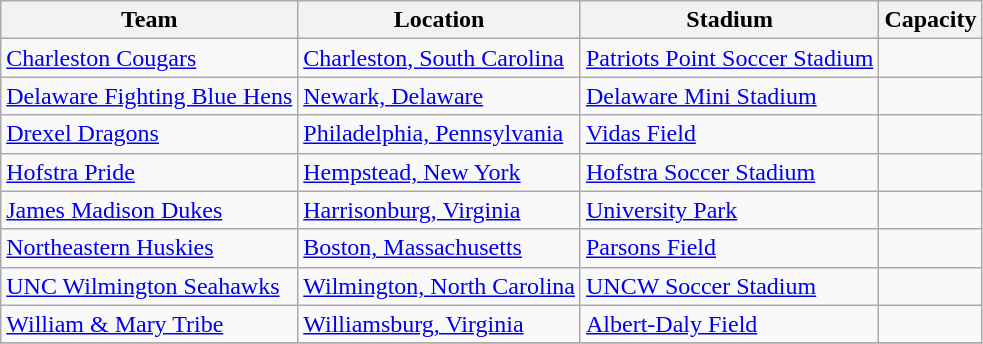<table class="wikitable sortable" style="text-align: left;">
<tr>
<th>Team</th>
<th>Location</th>
<th>Stadium</th>
<th>Capacity</th>
</tr>
<tr>
<td><a href='#'>Charleston Cougars</a></td>
<td><a href='#'>Charleston, South Carolina</a></td>
<td><a href='#'>Patriots Point Soccer Stadium</a></td>
<td align="center"></td>
</tr>
<tr>
<td><a href='#'>Delaware Fighting Blue Hens</a></td>
<td><a href='#'>Newark, Delaware</a></td>
<td><a href='#'>Delaware Mini Stadium</a></td>
<td align="center"></td>
</tr>
<tr>
<td><a href='#'>Drexel Dragons</a></td>
<td><a href='#'>Philadelphia, Pennsylvania</a></td>
<td><a href='#'>Vidas Field</a></td>
<td align="center"></td>
</tr>
<tr>
<td><a href='#'>Hofstra Pride</a></td>
<td><a href='#'>Hempstead, New York</a></td>
<td><a href='#'>Hofstra Soccer Stadium</a></td>
<td align="center"></td>
</tr>
<tr>
<td><a href='#'>James Madison Dukes</a></td>
<td><a href='#'>Harrisonburg, Virginia</a></td>
<td><a href='#'>University Park</a></td>
<td align="center"></td>
</tr>
<tr>
<td><a href='#'>Northeastern Huskies</a></td>
<td><a href='#'>Boston, Massachusetts</a></td>
<td><a href='#'>Parsons Field</a></td>
<td align="center"></td>
</tr>
<tr>
<td><a href='#'>UNC Wilmington Seahawks</a></td>
<td><a href='#'>Wilmington, North Carolina</a></td>
<td><a href='#'>UNCW Soccer Stadium</a></td>
<td align="center"></td>
</tr>
<tr>
<td><a href='#'>William & Mary Tribe</a></td>
<td><a href='#'>Williamsburg, Virginia</a></td>
<td><a href='#'>Albert-Daly Field</a></td>
<td align="center"></td>
</tr>
<tr>
</tr>
</table>
